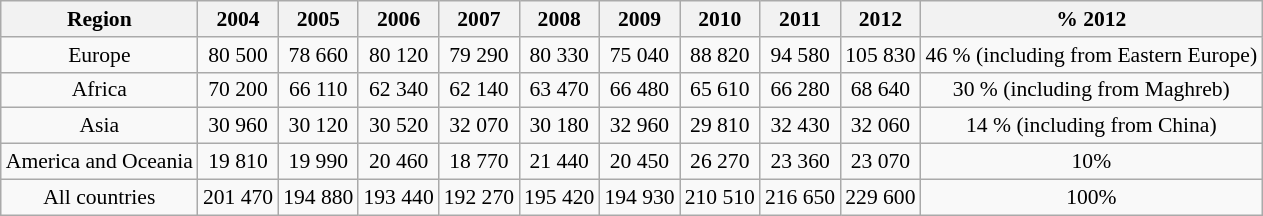<table class="wikitable" style="text-align:center; font-size: 90%">
<tr>
<th>Region</th>
<th>2004</th>
<th>2005</th>
<th>2006</th>
<th>2007</th>
<th>2008</th>
<th>2009</th>
<th>2010</th>
<th>2011</th>
<th>2012</th>
<th>% 2012</th>
</tr>
<tr>
<td>Europe</td>
<td>80 500</td>
<td>78 660</td>
<td>80 120</td>
<td>79 290</td>
<td>80 330</td>
<td>75 040</td>
<td>88 820</td>
<td>94 580</td>
<td>105 830</td>
<td>46 % (including from Eastern Europe)</td>
</tr>
<tr>
<td>Africa</td>
<td>70 200</td>
<td>66 110</td>
<td>62 340</td>
<td>62 140</td>
<td>63 470</td>
<td>66 480</td>
<td>65 610</td>
<td>66 280</td>
<td>68 640</td>
<td>30 % (including from Maghreb)</td>
</tr>
<tr>
<td>Asia</td>
<td>30 960</td>
<td>30 120</td>
<td>30 520</td>
<td>32 070</td>
<td>30 180</td>
<td>32 960</td>
<td>29 810</td>
<td>32 430</td>
<td>32 060</td>
<td>14 % (including from China)</td>
</tr>
<tr>
<td>America and Oceania</td>
<td>19 810</td>
<td>19 990</td>
<td>20 460</td>
<td>18 770</td>
<td>21 440</td>
<td>20 450</td>
<td>26 270</td>
<td>23 360</td>
<td>23 070</td>
<td>10%</td>
</tr>
<tr>
<td>All countries</td>
<td>201 470</td>
<td>194 880</td>
<td>193 440</td>
<td>192 270</td>
<td>195 420</td>
<td>194 930</td>
<td>210 510</td>
<td>216 650</td>
<td>229 600</td>
<td>100%</td>
</tr>
</table>
